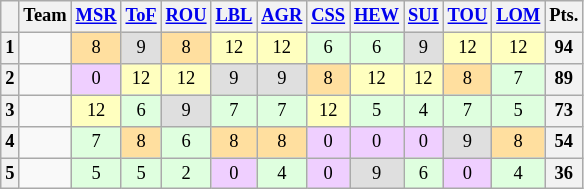<table class="wikitable" style="font-size:77%; text-align:center">
<tr>
<th></th>
<th>Team</th>
<th><a href='#'>MSR</a></th>
<th><a href='#'>ToF</a></th>
<th><a href='#'>ROU</a></th>
<th><a href='#'>LBL</a></th>
<th><a href='#'>AGR</a></th>
<th><a href='#'>CSS</a></th>
<th><a href='#'>HEW</a></th>
<th><a href='#'>SUI</a></th>
<th><a href='#'>TOU</a></th>
<th><a href='#'>LOM</a></th>
<th>Pts.</th>
</tr>
<tr>
<th>1</th>
<td style="text-align:left;"></td>
<td style="background:#ffdf9f;">8</td>
<td style="background:#dfdfdf;">9</td>
<td style="background:#ffdf9f;">8</td>
<td style="background:#FFFFBF;">12</td>
<td style="background:#FFFFBF;">12</td>
<td style="background:#dfffdf;">6</td>
<td style="background:#dfffdf;">6</td>
<td style="background:#dfdfdf;">9</td>
<td style="background:#FFFFBF;">12</td>
<td style="background:#FFFFBF;">12</td>
<th>94</th>
</tr>
<tr>
<th>2</th>
<td style="text-align:left;"></td>
<td style="background:#EFCFFF;">0</td>
<td style="background:#FFFFBF;">12</td>
<td style="background:#FFFFBF;">12</td>
<td style="background:#dfdfdf;">9</td>
<td style="background:#dfdfdf;">9</td>
<td style="background:#ffdf9f;">8</td>
<td style="background:#FFFFBF;">12</td>
<td style="background:#FFFFBF;">12</td>
<td style="background:#ffdf9f;">8</td>
<td style="background:#dfffdf;">7</td>
<th>89</th>
</tr>
<tr>
<th>3</th>
<td style="text-align:left;"></td>
<td style="background:#FFFFBF;">12</td>
<td style="background:#dfffdf;">6</td>
<td style="background:#dfdfdf;">9</td>
<td style="background:#dfffdf;">7</td>
<td style="background:#dfffdf;">7</td>
<td style="background:#FFFFBF;">12</td>
<td style="background:#dfffdf;">5</td>
<td style="background:#dfffdf;">4</td>
<td style="background:#dfffdf;">7</td>
<td style="background:#dfffdf;">5</td>
<th>73</th>
</tr>
<tr>
<th>4</th>
<td style="text-align:left;"></td>
<td style="background:#dfffdf;">7</td>
<td style="background:#ffdf9f;">8</td>
<td style="background:#dfffdf;">6</td>
<td style="background:#ffdf9f;">8</td>
<td style="background:#ffdf9f;">8</td>
<td style="background:#EFCFFF;">0</td>
<td style="background:#EFCFFF;">0</td>
<td style="background:#EFCFFF;">0</td>
<td style="background:#dfdfdf;">9</td>
<td style="background:#ffdf9f;">8</td>
<th>54</th>
</tr>
<tr>
<th>5</th>
<td style="text-align:left;"></td>
<td style="background:#dfffdf;">5</td>
<td style="background:#dfffdf;">5</td>
<td style="background:#dfffdf;">2</td>
<td style="background:#EFCFFF;">0</td>
<td style="background:#dfffdf;">4</td>
<td style="background:#EFCFFF;">0</td>
<td style="background:#dfdfdf;">9</td>
<td style="background:#dfffdf;">6</td>
<td style="background:#EFCFFF;">0</td>
<td style="background:#dfffdf;">4</td>
<th>36</th>
</tr>
</table>
